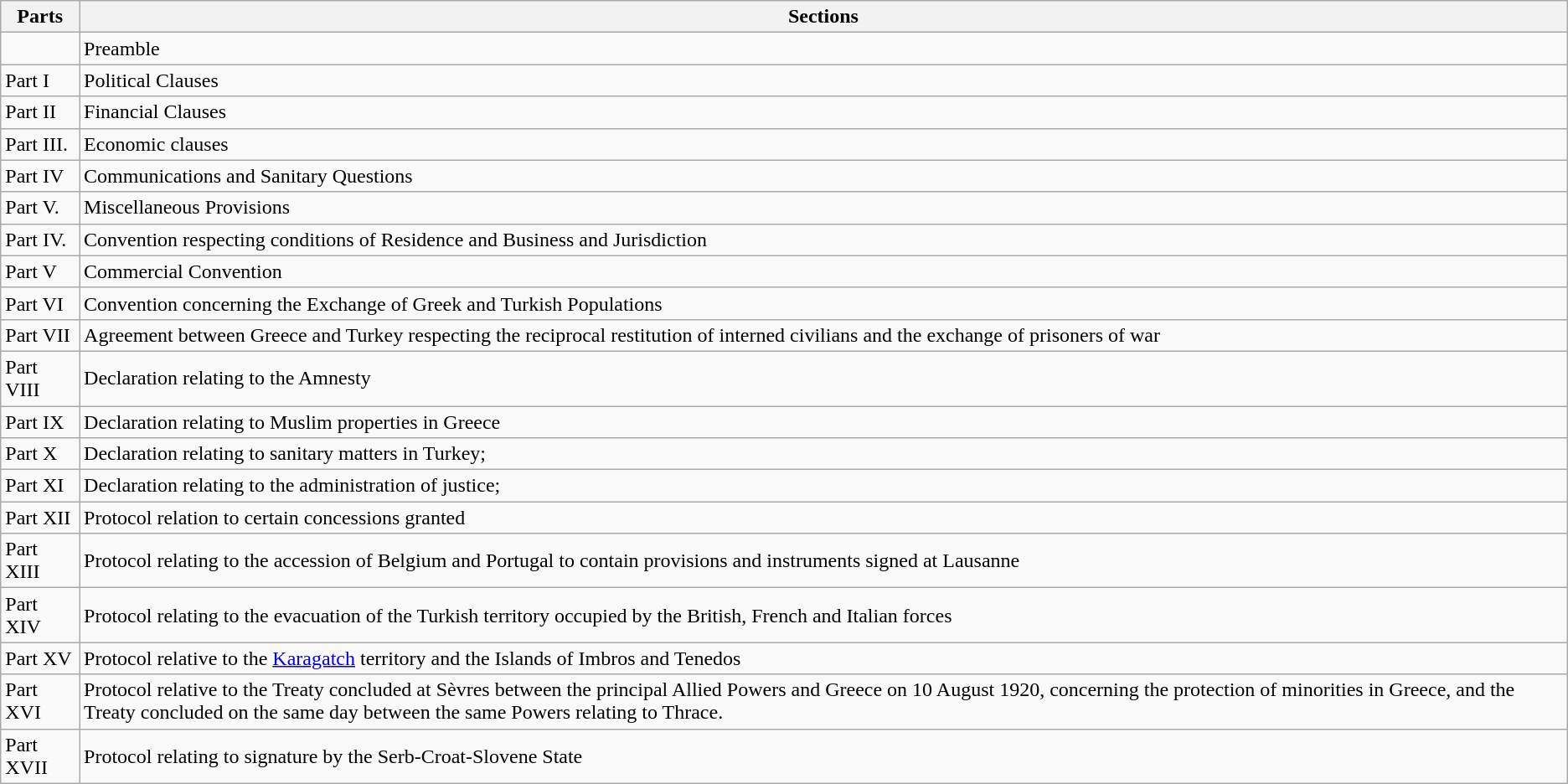<table class="wikitable">
<tr>
<th>Parts</th>
<th>Sections</th>
</tr>
<tr>
<td></td>
<td>Preamble</td>
</tr>
<tr>
<td>Part I</td>
<td>Political Clauses</td>
</tr>
<tr>
<td>Part II</td>
<td>Financial Clauses</td>
</tr>
<tr>
<td>Part III.</td>
<td>Economic clauses</td>
</tr>
<tr>
<td>Part IV</td>
<td>Communications and Sanitary Questions</td>
</tr>
<tr>
<td>Part V.</td>
<td>Miscellaneous Provisions  </td>
</tr>
<tr>
<td>Part IV.</td>
<td>Convention respecting conditions of Residence and Business and Jurisdiction</td>
</tr>
<tr>
<td>Part V</td>
<td>Commercial Convention</td>
</tr>
<tr>
<td>Part VI</td>
<td>Convention concerning the Exchange of Greek and Turkish Populations</td>
</tr>
<tr>
<td>Part VII</td>
<td>Agreement between Greece and Turkey respecting the reciprocal restitution of interned civilians and the exchange of prisoners of war</td>
</tr>
<tr>
<td>Part VIII</td>
<td>Declaration relating to the Amnesty </td>
</tr>
<tr>
<td>Part IX</td>
<td>Declaration relating to Muslim properties in Greece</td>
</tr>
<tr>
<td>Part X</td>
<td>Declaration relating to sanitary matters in Turkey;</td>
</tr>
<tr>
<td>Part XI</td>
<td>Declaration relating to the administration of justice;</td>
</tr>
<tr>
<td>Part XII</td>
<td>Protocol relation to certain concessions granted</td>
</tr>
<tr>
<td>Part XIII</td>
<td>Protocol relating to the accession of Belgium and Portugal to contain provisions and instruments signed at Lausanne</td>
</tr>
<tr>
<td>Part XIV</td>
<td>Protocol relating to the evacuation of the Turkish territory occupied by the British, French and Italian forces</td>
</tr>
<tr>
<td>Part XV</td>
<td>Protocol relative to the <a href='#'>Karagatch</a> territory and the Islands of Imbros and Tenedos </td>
</tr>
<tr>
<td>Part XVI</td>
<td>Protocol relative to the Treaty concluded at Sèvres between the principal Allied Powers and Greece on 10 August 1920, concerning the protection of minorities in Greece, and the Treaty concluded on the same day between the same Powers relating to Thrace. </td>
</tr>
<tr>
<td>Part XVII</td>
<td>Protocol relating to signature by the Serb-Croat-Slovene State</td>
</tr>
</table>
